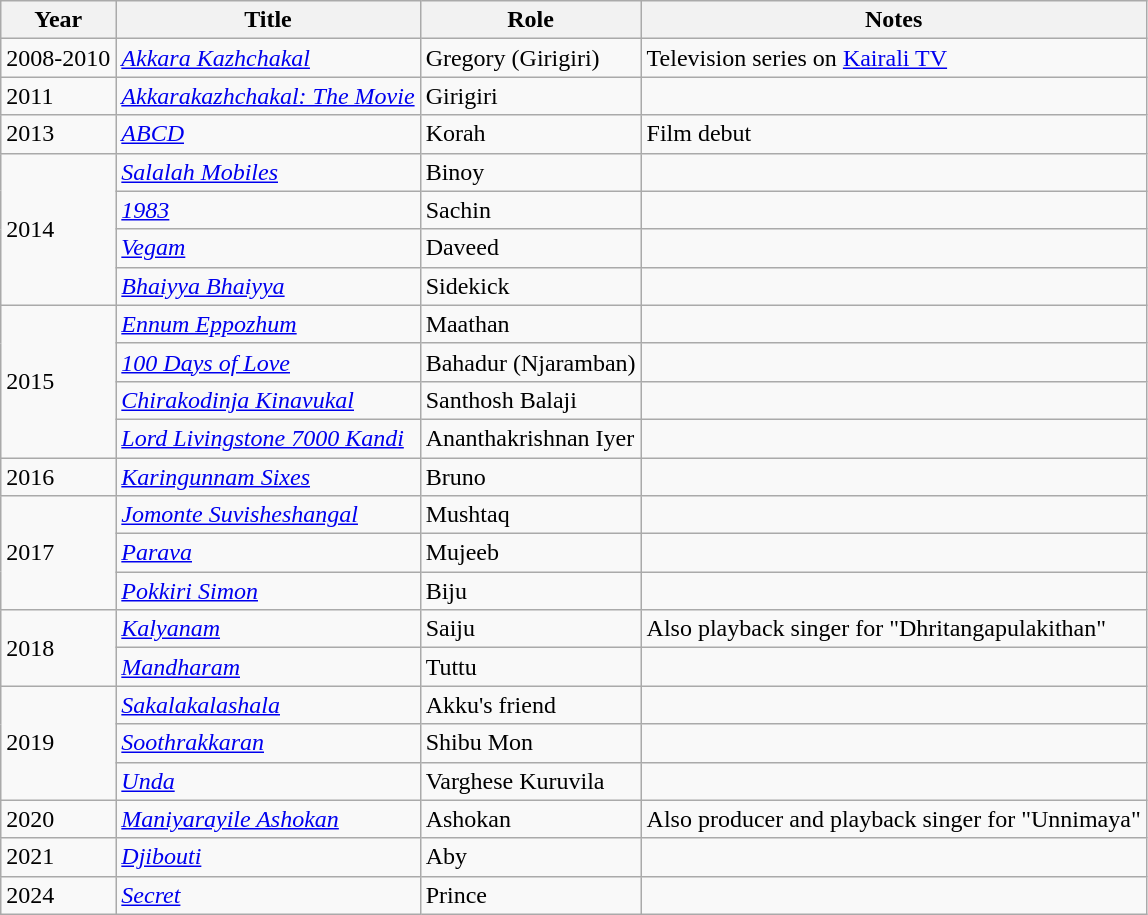<table class="wikitable sortable">
<tr>
<th>Year</th>
<th>Title</th>
<th>Role</th>
<th class="unsortable">Notes</th>
</tr>
<tr>
<td>2008-2010</td>
<td><em><a href='#'>Akkara Kazhchakal</a></em></td>
<td>Gregory (Girigiri)</td>
<td>Television series on <a href='#'>Kairali TV</a></td>
</tr>
<tr>
<td>2011</td>
<td><em><a href='#'>Akkarakazhchakal: The Movie</a></em></td>
<td>Girigiri</td>
<td></td>
</tr>
<tr>
<td>2013</td>
<td><em><a href='#'>ABCD</a></em></td>
<td>Korah</td>
<td>Film debut</td>
</tr>
<tr>
<td rowspan="4">2014</td>
<td><em><a href='#'>Salalah Mobiles</a></em></td>
<td>Binoy</td>
<td></td>
</tr>
<tr>
<td><em><a href='#'>1983</a></em></td>
<td>Sachin</td>
<td></td>
</tr>
<tr>
<td><em><a href='#'>Vegam</a></em></td>
<td>Daveed</td>
<td></td>
</tr>
<tr>
<td><em><a href='#'>Bhaiyya Bhaiyya</a></em></td>
<td>Sidekick</td>
<td></td>
</tr>
<tr>
<td rowspan="4">2015</td>
<td><em><a href='#'>Ennum Eppozhum</a></em></td>
<td>Maathan</td>
<td></td>
</tr>
<tr>
<td><em><a href='#'>100 Days of Love</a></em></td>
<td>Bahadur (Njaramban)</td>
<td></td>
</tr>
<tr>
<td><em><a href='#'>Chirakodinja Kinavukal</a></em></td>
<td>Santhosh Balaji</td>
<td></td>
</tr>
<tr>
<td><em><a href='#'>Lord Livingstone 7000 Kandi</a></em></td>
<td>Ananthakrishnan Iyer</td>
<td></td>
</tr>
<tr>
<td>2016</td>
<td><em><a href='#'>Karingunnam Sixes</a></em></td>
<td>Bruno</td>
<td></td>
</tr>
<tr>
<td rowspan="3">2017</td>
<td><em><a href='#'>Jomonte Suvisheshangal</a></em></td>
<td>Mushtaq</td>
<td></td>
</tr>
<tr>
<td><em><a href='#'>Parava</a></em></td>
<td>Mujeeb</td>
<td></td>
</tr>
<tr>
<td><em><a href='#'>Pokkiri Simon</a></em></td>
<td>Biju</td>
<td></td>
</tr>
<tr>
<td rowspan="2">2018</td>
<td><em><a href='#'>Kalyanam</a></em></td>
<td>Saiju</td>
<td>Also playback singer for "Dhritangapulakithan"</td>
</tr>
<tr>
<td><em><a href='#'>Mandharam</a></em></td>
<td>Tuttu</td>
<td></td>
</tr>
<tr>
<td rowspan="3">2019</td>
<td><em><a href='#'>Sakalakalashala</a></em></td>
<td>Akku's friend</td>
<td></td>
</tr>
<tr>
<td><em><a href='#'>Soothrakkaran</a></em></td>
<td>Shibu Mon</td>
<td></td>
</tr>
<tr>
<td><em><a href='#'>Unda</a></em></td>
<td>Varghese Kuruvila</td>
<td></td>
</tr>
<tr>
<td>2020</td>
<td><em><a href='#'>Maniyarayile Ashokan</a></em></td>
<td>Ashokan</td>
<td>Also producer and playback singer for "Unnimaya"</td>
</tr>
<tr>
<td>2021</td>
<td><em><a href='#'>Djibouti</a></em></td>
<td>Aby</td>
<td></td>
</tr>
<tr>
<td>2024</td>
<td><em><a href='#'>Secret</a></em></td>
<td>Prince</td>
<td></td>
</tr>
</table>
